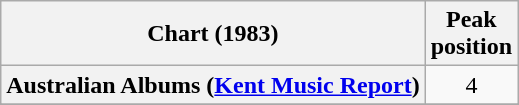<table class="wikitable sortable plainrowheaders" style="text-align:center">
<tr>
<th scope="col">Chart (1983)</th>
<th scope="col">Peak<br> position</th>
</tr>
<tr>
<th scope="row">Australian Albums (<a href='#'>Kent Music Report</a>)</th>
<td>4</td>
</tr>
<tr>
</tr>
<tr>
</tr>
<tr>
</tr>
<tr>
</tr>
<tr>
</tr>
<tr>
</tr>
<tr>
</tr>
</table>
